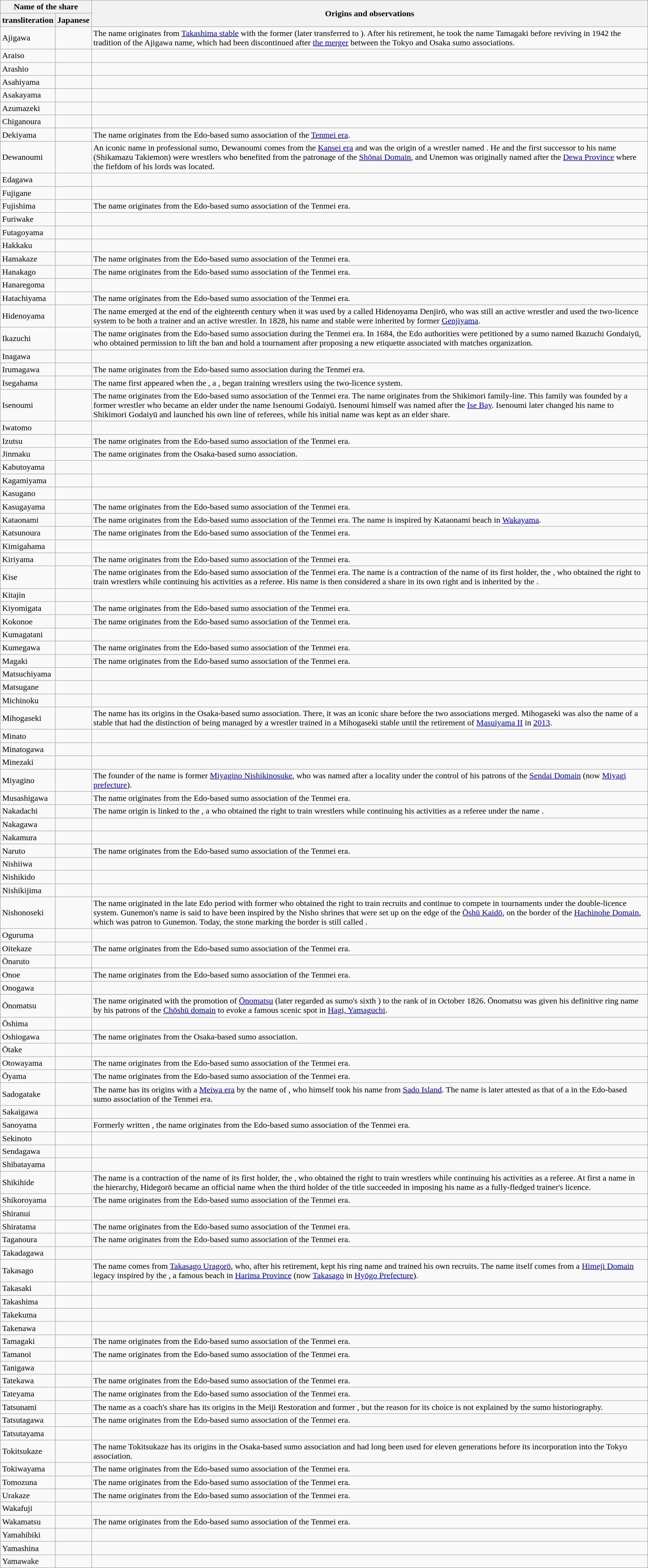<table class="wikitable">
<tr>
<th colspan="2">Name of the share</th>
<th rowspan="2">Origins and observations</th>
</tr>
<tr>
<th> transliteration</th>
<th>Japanese</th>
</tr>
<tr>
<td>Ajigawa</td>
<td></td>
<td>The name originates from <a href='#'>Takashima stable</a> with the former   (later transferred to ). After his retirement, he took the name Tamagaki before reviving in 1942 the tradition of the Ajigawa name, which had been discontinued after <a href='#'>the merger</a> between the Tokyo and Osaka sumo associations.</td>
</tr>
<tr>
<td>Araiso</td>
<td></td>
<td></td>
</tr>
<tr>
<td>Arashio</td>
<td></td>
<td></td>
</tr>
<tr>
<td>Asahiyama</td>
<td></td>
<td></td>
</tr>
<tr>
<td>Asakayama</td>
<td></td>
<td></td>
</tr>
<tr>
<td>Azumazeki</td>
<td></td>
<td></td>
</tr>
<tr>
<td>Chiganoura</td>
<td></td>
<td></td>
</tr>
<tr>
<td>Dekiyama</td>
<td></td>
<td>The name originates from the Edo-based sumo association of the <a href='#'>Tenmei era</a>.</td>
</tr>
<tr>
<td>Dewanoumi</td>
<td></td>
<td>An iconic name in professional sumo, Dewanoumi comes from the <a href='#'>Kansei era</a> and was the origin of a wrestler named . He and the first successor to his name (Shikamazu Takiemon) were wrestlers who benefited from the patronage of the <a href='#'>Shōnai Domain</a>, and Unemon was originally named after the <a href='#'>Dewa Province</a> where the fiefdom of his lords was located.</td>
</tr>
<tr>
<td>Edagawa</td>
<td></td>
<td></td>
</tr>
<tr>
<td>Fujigane</td>
<td></td>
<td></td>
</tr>
<tr>
<td>Fujishima</td>
<td></td>
<td>The name originates from the Edo-based sumo association of the Tenmei era.</td>
</tr>
<tr>
<td>Furiwake</td>
<td></td>
<td></td>
</tr>
<tr>
<td>Futagoyama</td>
<td></td>
<td></td>
</tr>
<tr>
<td>Hakkaku</td>
<td></td>
<td></td>
</tr>
<tr>
<td>Hamakaze</td>
<td></td>
<td>The name originates from the Edo-based sumo association of the Tenmei era.</td>
</tr>
<tr>
<td>Hanakago</td>
<td></td>
<td>The name originates from the Edo-based sumo association of the Tenmei era.</td>
</tr>
<tr>
<td>Hanaregoma</td>
<td></td>
<td></td>
</tr>
<tr>
<td>Hatachiyama</td>
<td></td>
<td>The name originates from the Edo-based sumo association of the Tenmei era.</td>
</tr>
<tr>
<td>Hidenoyama</td>
<td></td>
<td>The name emerged at the end of the eighteenth century when it was used by a  called Hidenoyama Denjirō, who was still an active wrestler and used the two-licence system to be both a trainer and an active wrestler. In 1828, his name and stable were inherited by former  <a href='#'>Genjiyama</a>.</td>
</tr>
<tr>
<td>Ikazuchi</td>
<td></td>
<td>The name originates from the Edo-based sumo association during the Tenmei era. In 1684, the Edo authorities were petitioned by a sumo  named Ikazuchi Gondaiyū, who obtained permission to lift the ban and hold a tournament after proposing a new etiquette associated with matches organization.</td>
</tr>
<tr>
<td>Inagawa</td>
<td></td>
<td></td>
</tr>
<tr>
<td>Irumagawa</td>
<td></td>
<td>The name originates from the Edo-based sumo association during the Tenmei era.</td>
</tr>
<tr>
<td>Isegahama</td>
<td></td>
<td>The name first appeared when the , a , began training wrestlers using the two-licence system.</td>
</tr>
<tr>
<td>Isenoumi</td>
<td></td>
<td>The name originates from the Edo-based sumo association of the Tenmei era. The name originates from the Shikimori  family-line. This family was founded by a former wrestler who became an elder under the name Isenoumi Godaiyū. Isenoumi himself was named after the <a href='#'>Ise Bay</a>. Isenoumi later changed his name to Shikimori Godaiyū and launched his own line of referees, while his initial name was kept as an elder share.</td>
</tr>
<tr>
<td>Iwatomo</td>
<td></td>
<td></td>
</tr>
<tr>
<td>Izutsu</td>
<td></td>
<td>The name originates from the Edo-based sumo association of the Tenmei era.</td>
</tr>
<tr>
<td>Jinmaku</td>
<td></td>
<td>The name originates from the Osaka-based sumo association.</td>
</tr>
<tr>
<td>Kabutoyama</td>
<td></td>
<td></td>
</tr>
<tr>
<td>Kagamiyama</td>
<td></td>
<td></td>
</tr>
<tr>
<td>Kasugano</td>
<td></td>
<td></td>
</tr>
<tr>
<td>Kasugayama</td>
<td></td>
<td>The name originates from the Edo-based sumo association of the Tenmei era.</td>
</tr>
<tr>
<td>Kataonami</td>
<td></td>
<td>The name originates from the Edo-based sumo association of the Tenmei era. The name is inspired by Kataonami beach in <a href='#'>Wakayama</a>.</td>
</tr>
<tr>
<td>Katsunoura</td>
<td></td>
<td>The name originates from the Edo-based sumo association of the Tenmei era.</td>
</tr>
<tr>
<td>Kimigahama</td>
<td></td>
<td></td>
</tr>
<tr>
<td>Kiriyama</td>
<td></td>
<td>The name originates from the Edo-based sumo association of the Tenmei era.</td>
</tr>
<tr>
<td>Kise</td>
<td></td>
<td>The name originates from the Edo-based sumo association of the Tenmei era. The name is a contraction of the name of its first holder, the  , who obtained the right to train wrestlers while continuing his activities as a referee. His name is then considered a share in its own right and is inherited by the .</td>
</tr>
<tr>
<td>Kitajin</td>
<td></td>
<td></td>
</tr>
<tr>
<td>Kiyomigata</td>
<td></td>
<td>The name originates from the Edo-based sumo association of the Tenmei era.</td>
</tr>
<tr>
<td>Kokonoe</td>
<td></td>
<td>The name originates from the Edo-based sumo association of the Tenmei era.</td>
</tr>
<tr>
<td>Kumagatani</td>
<td></td>
<td></td>
</tr>
<tr>
<td>Kumegawa</td>
<td></td>
<td>The name originates from the Edo-based sumo association of the Tenmei era.</td>
</tr>
<tr>
<td>Magaki</td>
<td></td>
<td>The name originates from the Edo-based sumo association of the Tenmei era.</td>
</tr>
<tr>
<td>Matsuchiyama</td>
<td></td>
<td></td>
</tr>
<tr>
<td>Matsugane</td>
<td></td>
<td></td>
</tr>
<tr>
<td>Michinoku</td>
<td></td>
<td></td>
</tr>
<tr>
<td>Mihogaseki</td>
<td></td>
<td>The name has its origins in the Osaka-based sumo association. There, it was an iconic share before the two associations merged. Mihogaseki was also the name of a stable that had the distinction of being managed by a wrestler trained in a Mihogaseki stable until the retirement of <a href='#'>Masuiyama II</a> in <a href='#'>2013</a>.</td>
</tr>
<tr>
<td>Minato</td>
<td></td>
<td></td>
</tr>
<tr>
<td>Minatogawa</td>
<td></td>
<td></td>
</tr>
<tr>
<td>Minezaki</td>
<td></td>
<td></td>
</tr>
<tr>
<td>Miyagino</td>
<td></td>
<td>The founder of the name is former  <a href='#'>Miyagino Nishikinosuke</a>, who was named after a locality under the control of his patrons of the <a href='#'>Sendai Domain</a> (now <a href='#'>Miyagi prefecture</a>).</td>
</tr>
<tr>
<td>Musashigawa</td>
<td></td>
<td>The name originates from the Edo-based sumo association of the Tenmei era.</td>
</tr>
<tr>
<td>Nakadachi</td>
<td></td>
<td>The name origin is linked to the , a  who obtained the right to train wrestlers while continuing his activities as a referee under the name .</td>
</tr>
<tr>
<td>Nakagawa</td>
<td></td>
<td></td>
</tr>
<tr>
<td>Nakamura</td>
<td></td>
<td></td>
</tr>
<tr>
<td>Naruto</td>
<td></td>
<td>The name originates from the Edo-based sumo association of the Tenmei era.</td>
</tr>
<tr>
<td>Nishiiwa</td>
<td></td>
<td></td>
</tr>
<tr>
<td>Nishikido</td>
<td></td>
<td></td>
</tr>
<tr>
<td>Nishikijima</td>
<td></td>
<td></td>
</tr>
<tr>
<td>Nishonoseki</td>
<td></td>
<td>The name originated in the late Edo period with former   who obtained the right to train recruits and continue to compete in tournaments under the double-licence system. Gunemon's name is said to have been inspired by the Nisho shrines that were set up on the edge of the <a href='#'>Ōshū Kaidō</a>, on the border of the <a href='#'>Hachinohe Domain</a>, which was patron to Gunemon. Today, the stone marking the border is still called .</td>
</tr>
<tr>
<td>Oguruma</td>
<td></td>
<td></td>
</tr>
<tr>
<td>Oitekaze</td>
<td></td>
<td>The name originates from the Edo-based sumo association of the Tenmei era.</td>
</tr>
<tr>
<td>Ōnaruto</td>
<td></td>
<td></td>
</tr>
<tr>
<td>Onoe</td>
<td></td>
<td>The name originates from the Edo-based sumo association of the Tenmei era.</td>
</tr>
<tr>
<td>Onogawa</td>
<td></td>
<td></td>
</tr>
<tr>
<td>Ōnomatsu</td>
<td></td>
<td>The name originated with the promotion of <a href='#'>Ōnomatsu</a> (later regarded as sumo's sixth ) to the rank of  in October 1826. Ōnomatsu was given his definitive ring name by his patrons of the <a href='#'>Chōshū domain</a> to evoke a famous scenic spot in <a href='#'>Hagi, Yamaguchi</a>.</td>
</tr>
<tr>
<td>Ōshima</td>
<td></td>
<td></td>
</tr>
<tr>
<td>Oshiogawa</td>
<td></td>
<td>The name originates from the Osaka-based sumo association.</td>
</tr>
<tr>
<td>Ōtake</td>
<td></td>
<td></td>
</tr>
<tr>
<td>Otowayama</td>
<td></td>
<td>The name originates from the Edo-based sumo association of the Tenmei era.</td>
</tr>
<tr>
<td>Ōyama</td>
<td></td>
<td>The name originates from the Edo-based sumo association of the Tenmei era.</td>
</tr>
<tr>
<td>Sadogatake</td>
<td></td>
<td>The name has its origins with a <a href='#'>Meiwa era</a>  by the name of , who himself took his name from <a href='#'>Sado Island</a>. The name is later attested as that of a  in the Edo-based sumo association of the Tenmei era.</td>
</tr>
<tr>
<td>Sakaigawa</td>
<td></td>
<td></td>
</tr>
<tr>
<td>Sanoyama</td>
<td></td>
<td>Formerly written , the name originates from the Edo-based sumo association of the Tenmei era.</td>
</tr>
<tr>
<td>Sekinoto</td>
<td></td>
<td></td>
</tr>
<tr>
<td>Sendagawa</td>
<td></td>
<td></td>
</tr>
<tr>
<td>Shibatayama</td>
<td></td>
<td></td>
</tr>
<tr>
<td>Shikihide</td>
<td></td>
<td>The name is a contraction of the name of its first holder, the  , who obtained the right to train wrestlers while continuing his activities as a referee. At first a name in the  hierarchy, Hidegorō became an official name when the third holder of the title succeeded in imposing his name as a fully-fledged trainer's licence.</td>
</tr>
<tr>
<td>Shikoroyama</td>
<td></td>
<td>The name originates from the Edo-based sumo association of the Tenmei era.</td>
</tr>
<tr>
<td>Shiranui</td>
<td></td>
<td></td>
</tr>
<tr>
<td>Shiratama</td>
<td></td>
<td>The name originates from the Edo-based sumo association of the Tenmei era.</td>
</tr>
<tr>
<td>Taganoura</td>
<td></td>
<td>The name originates from the Edo-based sumo association of the Tenmei era.</td>
</tr>
<tr>
<td>Takadagawa</td>
<td></td>
<td></td>
</tr>
<tr>
<td>Takasago</td>
<td></td>
<td>The name comes from <a href='#'>Takasago Uragorō</a>, who, after his retirement, kept his ring name and trained his own recruits. The name itself comes from a <a href='#'>Himeji Domain</a> legacy inspired by the , a famous beach in <a href='#'>Harima Province</a> (now <a href='#'>Takasago</a> in <a href='#'>Hyōgo Prefecture</a>).</td>
</tr>
<tr>
<td>Takasaki</td>
<td></td>
<td></td>
</tr>
<tr>
<td>Takashima</td>
<td></td>
<td></td>
</tr>
<tr>
<td>Takekuma</td>
<td></td>
<td></td>
</tr>
<tr>
<td>Takenawa</td>
<td></td>
<td></td>
</tr>
<tr>
<td>Tamagaki</td>
<td></td>
<td>The name originates from the Edo-based sumo association of the Tenmei era.</td>
</tr>
<tr>
<td>Tamanoi</td>
<td></td>
<td>The name originates from the Edo-based sumo association of the Tenmei era.</td>
</tr>
<tr>
<td>Tanigawa</td>
<td></td>
<td></td>
</tr>
<tr>
<td>Tatekawa</td>
<td></td>
<td>The name originates from the Edo-based sumo association of the Tenmei era.</td>
</tr>
<tr>
<td>Tateyama</td>
<td></td>
<td>The name originates from the Edo-based sumo association of the Tenmei era.</td>
</tr>
<tr>
<td>Tatsunami</td>
<td></td>
<td>The name as a coach's share has its origins in the Meiji Restoration and former  , but the reason for its choice is not explained by the sumo historiography.</td>
</tr>
<tr>
<td>Tatsutagawa</td>
<td></td>
<td>The name originates from the Edo-based sumo association of the Tenmei era.</td>
</tr>
<tr>
<td>Tatsutayama</td>
<td></td>
<td></td>
</tr>
<tr>
<td>Tokitsukaze</td>
<td></td>
<td>The name Tokitsukaze has its origins in the Osaka-based sumo association and had long been used for eleven generations before its incorporation into the Tokyo association.</td>
</tr>
<tr>
<td>Tokiwayama</td>
<td></td>
<td>The name originates from the Edo-based sumo association of the Tenmei era.</td>
</tr>
<tr>
<td>Tomozuna</td>
<td></td>
<td>The name originates from the Edo-based sumo association of the Tenmei era.</td>
</tr>
<tr>
<td>Urakaze</td>
<td></td>
<td>The name originates from the Edo-based sumo association of the Tenmei era.</td>
</tr>
<tr>
<td>Wakafuji</td>
<td></td>
<td></td>
</tr>
<tr>
<td>Wakamatsu</td>
<td></td>
<td>The name originates from the Edo-based sumo association of the Tenmei era.</td>
</tr>
<tr>
<td>Yamahibiki</td>
<td></td>
<td></td>
</tr>
<tr>
<td>Yamashina</td>
<td></td>
<td></td>
</tr>
<tr>
<td>Yamawake</td>
<td></td>
<td></td>
</tr>
</table>
